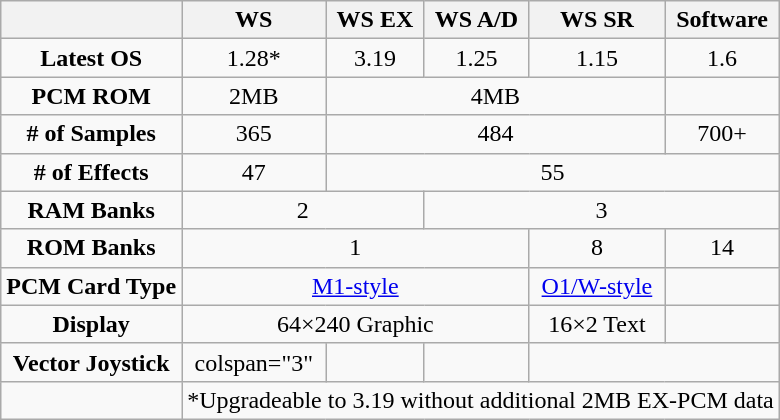<table class="wikitable" table align="right" style="text-align: center; margin-left:1em">
<tr>
<th></th>
<th>WS</th>
<th>WS EX</th>
<th>WS A/D</th>
<th>WS SR</th>
<th>Software</th>
</tr>
<tr>
<td><strong>Latest OS</strong></td>
<td>1.28*</td>
<td>3.19</td>
<td>1.25</td>
<td>1.15</td>
<td>1.6</td>
</tr>
<tr>
<td><strong>PCM ROM</strong></td>
<td>2MB</td>
<td colspan="3">4MB</td>
</tr>
<tr>
<td><strong># of Samples</strong></td>
<td>365</td>
<td colspan="3">484</td>
<td>700+</td>
</tr>
<tr>
<td><strong># of Effects</strong></td>
<td>47</td>
<td colspan="4">55</td>
</tr>
<tr>
<td><strong>RAM Banks</strong></td>
<td colspan="2">2</td>
<td colspan="3">3</td>
</tr>
<tr>
<td><strong>ROM Banks</strong></td>
<td colspan="3">1</td>
<td>8</td>
<td>14</td>
</tr>
<tr>
<td><strong>PCM Card Type</strong></td>
<td colspan="3"><a href='#'>M1-style</a></td>
<td><a href='#'>O1/W-style</a></td>
<td></td>
</tr>
<tr>
<td><strong>Display</strong></td>
<td colspan="3">64×240 Graphic</td>
<td>16×2 Text</td>
<td></td>
</tr>
<tr>
<td><strong>Vector Joystick</strong></td>
<td>colspan="3" </td>
<td></td>
<td></td>
</tr>
<tr>
<td></td>
<td colspan="5" align="left">*Upgradeable to 3.19 without additional 2MB EX-PCM data</td>
</tr>
</table>
